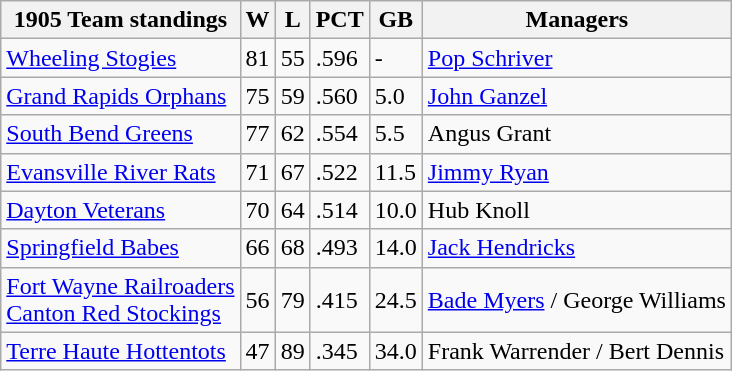<table class="wikitable">
<tr>
<th>1905 Team standings</th>
<th>W</th>
<th>L</th>
<th>PCT</th>
<th>GB</th>
<th>Managers</th>
</tr>
<tr>
<td><a href='#'>Wheeling Stogies</a></td>
<td>81</td>
<td>55</td>
<td>.596</td>
<td>-</td>
<td><a href='#'>Pop Schriver</a></td>
</tr>
<tr>
<td><a href='#'>Grand Rapids Orphans</a></td>
<td>75</td>
<td>59</td>
<td>.560</td>
<td>5.0</td>
<td><a href='#'>John Ganzel</a></td>
</tr>
<tr>
<td><a href='#'>South Bend Greens</a></td>
<td>77</td>
<td>62</td>
<td>.554</td>
<td>5.5</td>
<td>Angus Grant</td>
</tr>
<tr>
<td><a href='#'>Evansville River Rats</a></td>
<td>71</td>
<td>67</td>
<td>.522</td>
<td>11.5</td>
<td><a href='#'>Jimmy Ryan</a></td>
</tr>
<tr>
<td><a href='#'>Dayton Veterans</a></td>
<td>70</td>
<td>64</td>
<td>.514</td>
<td>10.0</td>
<td>Hub Knoll</td>
</tr>
<tr>
<td><a href='#'>Springfield Babes</a></td>
<td>66</td>
<td>68</td>
<td>.493</td>
<td>14.0</td>
<td><a href='#'>Jack Hendricks</a></td>
</tr>
<tr>
<td><a href='#'>Fort Wayne Railroaders</a> <br> <a href='#'>Canton Red Stockings</a></td>
<td>56</td>
<td>79</td>
<td>.415</td>
<td>24.5</td>
<td><a href='#'>Bade Myers</a> / George Williams</td>
</tr>
<tr>
<td><a href='#'>Terre Haute Hottentots</a></td>
<td>47</td>
<td>89</td>
<td>.345</td>
<td>34.0</td>
<td>Frank Warrender / Bert Dennis</td>
</tr>
</table>
